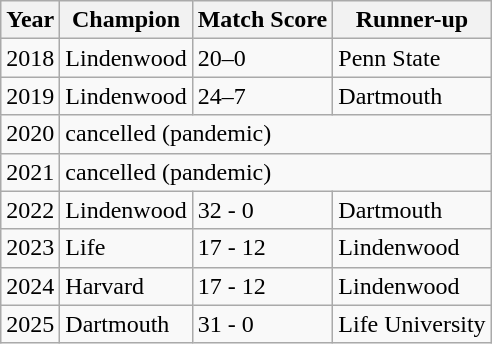<table class="wikitable">
<tr>
<th>Year</th>
<th>Champion</th>
<th>Match Score</th>
<th>Runner-up</th>
</tr>
<tr>
<td>2018</td>
<td>Lindenwood</td>
<td>20–0</td>
<td>Penn State</td>
</tr>
<tr>
<td>2019</td>
<td>Lindenwood</td>
<td>24–7</td>
<td>Dartmouth</td>
</tr>
<tr>
<td>2020</td>
<td colspan="3">cancelled (pandemic)</td>
</tr>
<tr>
<td>2021</td>
<td colspan="3">cancelled (pandemic)</td>
</tr>
<tr>
<td>2022</td>
<td>Lindenwood</td>
<td>32 - 0</td>
<td>Dartmouth</td>
</tr>
<tr>
<td>2023</td>
<td>Life</td>
<td>17 - 12</td>
<td>Lindenwood</td>
</tr>
<tr>
<td>2024</td>
<td>Harvard</td>
<td>17 - 12</td>
<td>Lindenwood</td>
</tr>
<tr>
<td>2025</td>
<td>Dartmouth</td>
<td>31 - 0</td>
<td>Life University</td>
</tr>
</table>
